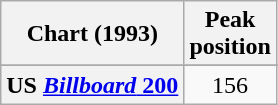<table class="wikitable sortable plainrowheaders">
<tr>
<th scope="col">Chart (1993)</th>
<th scope="col">Peak<br>position</th>
</tr>
<tr>
</tr>
<tr>
</tr>
<tr>
</tr>
<tr>
</tr>
<tr>
</tr>
<tr>
</tr>
<tr>
</tr>
<tr>
</tr>
<tr>
<th scope="row">US <a href='#'><em>Billboard</em> 200</a></th>
<td style="text-align:center">156</td>
</tr>
</table>
